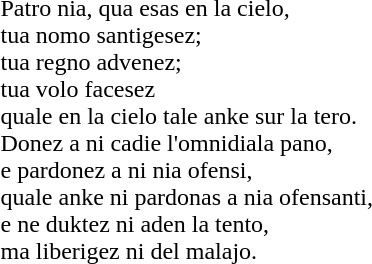<table>
<tr>
<td><br>Patro nia, qua esas en la cielo,<br>
tua nomo santigesez;<br>
tua regno advenez;<br>
tua volo facesez<br>
quale en la cielo tale anke sur la tero.<br>
Donez a ni cadie l'omnidiala pano,<br>
e pardonez a ni nia ofensi,<br>
quale anke ni pardonas a nia ofensanti,<br>
e ne duktez ni aden la tento,<br>
ma liberigez ni del malajo.</td>
</tr>
</table>
